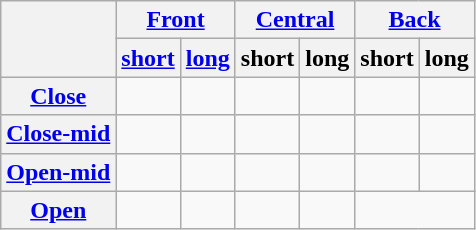<table class="wikitable" style=text-align:center>
<tr>
<th rowspan=2></th>
<th colspan=2><a href='#'>Front</a></th>
<th colspan=2><a href='#'>Central</a></th>
<th colspan=2><a href='#'>Back</a></th>
</tr>
<tr class=small>
<th><a href='#'>short</a></th>
<th><a href='#'>long</a></th>
<th>short</th>
<th>long</th>
<th>short</th>
<th>long</th>
</tr>
<tr>
<th><a href='#'>Close</a></th>
<td></td>
<td></td>
<td></td>
<td></td>
<td></td>
<td></td>
</tr>
<tr>
<th><a href='#'>Close-mid</a></th>
<td></td>
<td></td>
<td></td>
<td></td>
<td></td>
<td></td>
</tr>
<tr>
<th><a href='#'>Open-mid</a></th>
<td></td>
<td></td>
<td></td>
<td></td>
<td></td>
<td></td>
</tr>
<tr>
<th><a href='#'>Open</a></th>
<td></td>
<td></td>
<td></td>
<td></td>
<td colspan=2></td>
</tr>
</table>
